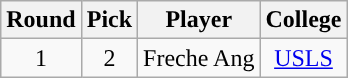<table class="wikitable sortable sortable">
<tr>
<th>Round</th>
<th>Pick</th>
<th>Player</th>
<th>College</th>
</tr>
<tr style="text-align: center">
<td align="center">1</td>
<td align="center">2</td>
<td>Freche Ang</td>
<td><a href='#'>USLS</a></td>
</tr>
</table>
